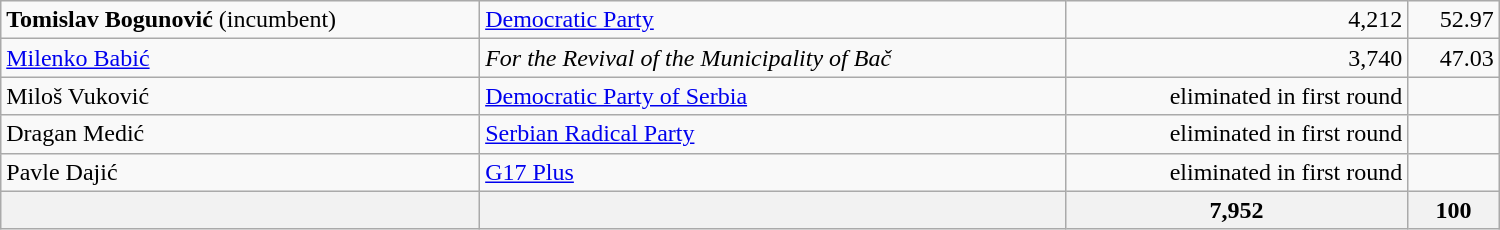<table style="width:1000px;" class="wikitable">
<tr>
<td align="left"><strong>Tomislav Bogunović</strong> (incumbent)</td>
<td align="left"><a href='#'>Democratic Party</a></td>
<td align="right">4,212</td>
<td align="right">52.97</td>
</tr>
<tr>
<td align="left"><a href='#'>Milenko Babić</a></td>
<td align="left"><em>For the Revival of the Municipality of Bač</em></td>
<td align="right">3,740</td>
<td align="right">47.03</td>
</tr>
<tr>
<td align="left">Miloš Vuković</td>
<td align="left"><a href='#'>Democratic Party of Serbia</a></td>
<td align="right">eliminated in first round</td>
<td align="right"></td>
</tr>
<tr>
<td align="left">Dragan Medić</td>
<td align="left"><a href='#'>Serbian Radical Party</a></td>
<td align="right">eliminated in first round</td>
<td align="right"></td>
</tr>
<tr>
<td align="left">Pavle Dajić</td>
<td align="left"><a href='#'>G17 Plus</a></td>
<td align="right">eliminated in first round</td>
<td align="right"></td>
</tr>
<tr>
<th align="left"></th>
<th align="right"></th>
<th align="right">7,952</th>
<th align="right">100</th>
</tr>
</table>
